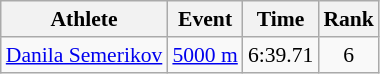<table class=wikitable style=font-size:90%>
<tr>
<th>Athlete</th>
<th>Event</th>
<th>Time</th>
<th>Rank</th>
</tr>
<tr align=center>
<td align=left><a href='#'>Danila Semerikov</a></td>
<td align=left><a href='#'>5000 m</a></td>
<td>6:39.71</td>
<td>6</td>
</tr>
</table>
